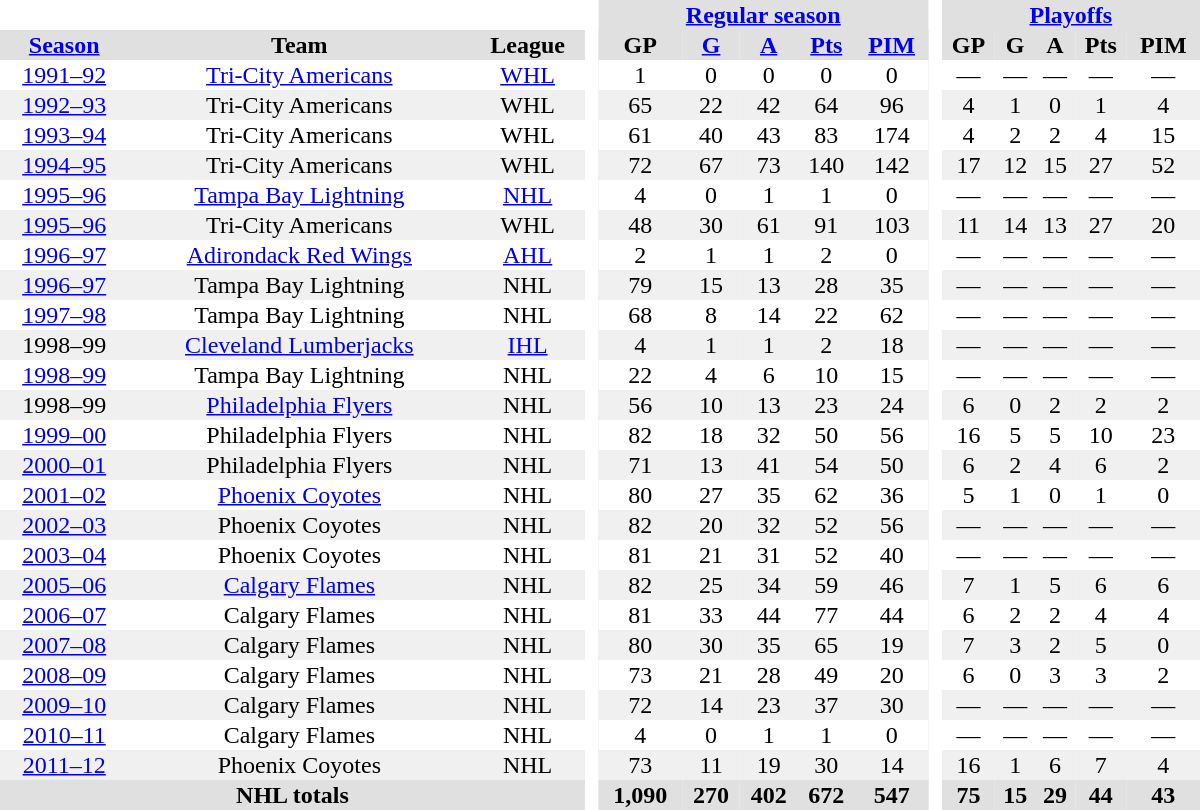<table border="0" cellpadding="1" cellspacing="0" style="text-align:center; width:50em">
<tr style="background:#e0e0e0;">
<th colspan="3" style="background:#fff;"> </th>
<th rowspan="99" style="background:#fff;"> </th>
<th colspan="5"><a href='#'>Regular season</a></th>
<th rowspan="99" style="background:#fff;"> </th>
<th colspan="5"><a href='#'>Playoffs</a></th>
</tr>
<tr style="background:#e0e0e0;">
<th><a href='#'>Season</a></th>
<th>Team</th>
<th>League</th>
<th>GP</th>
<th><a href='#'>G</a></th>
<th><a href='#'>A</a></th>
<th><a href='#'>Pts</a></th>
<th><a href='#'>PIM</a></th>
<th>GP</th>
<th>G</th>
<th>A</th>
<th>Pts</th>
<th>PIM</th>
</tr>
<tr>
<td><a href='#'>1991–92</a></td>
<td><a href='#'>Tri-City Americans</a></td>
<td><a href='#'>WHL</a></td>
<td>1</td>
<td>0</td>
<td>0</td>
<td>0</td>
<td>0</td>
<td>—</td>
<td>—</td>
<td>—</td>
<td>—</td>
<td>—</td>
</tr>
<tr style="background:#f0f0f0;">
<td><a href='#'>1992–93</a></td>
<td>Tri-City Americans</td>
<td>WHL</td>
<td>65</td>
<td>22</td>
<td>42</td>
<td>64</td>
<td>96</td>
<td>4</td>
<td>1</td>
<td>0</td>
<td>1</td>
<td>4</td>
</tr>
<tr>
<td><a href='#'>1993–94</a></td>
<td>Tri-City Americans</td>
<td>WHL</td>
<td>61</td>
<td>40</td>
<td>43</td>
<td>83</td>
<td>174</td>
<td>4</td>
<td>2</td>
<td>2</td>
<td>4</td>
<td>15</td>
</tr>
<tr style="background:#f0f0f0;">
<td><a href='#'>1994–95</a></td>
<td>Tri-City Americans</td>
<td>WHL</td>
<td>72</td>
<td>67</td>
<td>73</td>
<td>140</td>
<td>142</td>
<td>17</td>
<td>12</td>
<td>15</td>
<td>27</td>
<td>52</td>
</tr>
<tr>
<td><a href='#'>1995–96</a></td>
<td><a href='#'>Tampa Bay Lightning</a></td>
<td><a href='#'>NHL</a></td>
<td>4</td>
<td>0</td>
<td>1</td>
<td>1</td>
<td>0</td>
<td>—</td>
<td>—</td>
<td>—</td>
<td>—</td>
<td>—</td>
</tr>
<tr style="background:#f0f0f0;">
<td><a href='#'>1995–96</a></td>
<td>Tri-City Americans</td>
<td>WHL</td>
<td>48</td>
<td>30</td>
<td>61</td>
<td>91</td>
<td>103</td>
<td>11</td>
<td>14</td>
<td>13</td>
<td>27</td>
<td>20</td>
</tr>
<tr>
<td><a href='#'>1996–97</a></td>
<td><a href='#'>Adirondack Red Wings</a></td>
<td><a href='#'>AHL</a></td>
<td>2</td>
<td>1</td>
<td>1</td>
<td>2</td>
<td>0</td>
<td>—</td>
<td>—</td>
<td>—</td>
<td>—</td>
<td>—</td>
</tr>
<tr style="background:#f0f0f0;">
<td><a href='#'>1996–97</a></td>
<td>Tampa Bay Lightning</td>
<td>NHL</td>
<td>79</td>
<td>15</td>
<td>13</td>
<td>28</td>
<td>35</td>
<td>—</td>
<td>—</td>
<td>—</td>
<td>—</td>
<td>—</td>
</tr>
<tr>
<td><a href='#'>1997–98</a></td>
<td>Tampa Bay Lightning</td>
<td>NHL</td>
<td>68</td>
<td>8</td>
<td>14</td>
<td>22</td>
<td>62</td>
<td>—</td>
<td>—</td>
<td>—</td>
<td>—</td>
<td>—</td>
</tr>
<tr style="background:#f0f0f0;">
<td>1998–99</td>
<td><a href='#'>Cleveland Lumberjacks</a></td>
<td><a href='#'>IHL</a></td>
<td>4</td>
<td>1</td>
<td>1</td>
<td>2</td>
<td>18</td>
<td>—</td>
<td>—</td>
<td>—</td>
<td>—</td>
<td>—</td>
</tr>
<tr>
<td><a href='#'>1998–99</a></td>
<td>Tampa Bay Lightning</td>
<td>NHL</td>
<td>22</td>
<td>4</td>
<td>6</td>
<td>10</td>
<td>15</td>
<td>—</td>
<td>—</td>
<td>—</td>
<td>—</td>
<td>—</td>
</tr>
<tr style="background:#f0f0f0;">
<td>1998–99</td>
<td><a href='#'>Philadelphia Flyers</a></td>
<td>NHL</td>
<td>56</td>
<td>10</td>
<td>13</td>
<td>23</td>
<td>24</td>
<td>6</td>
<td>0</td>
<td>2</td>
<td>2</td>
<td>2</td>
</tr>
<tr>
<td><a href='#'>1999–00</a></td>
<td>Philadelphia Flyers</td>
<td>NHL</td>
<td>82</td>
<td>18</td>
<td>32</td>
<td>50</td>
<td>56</td>
<td>16</td>
<td>5</td>
<td>5</td>
<td>10</td>
<td>23</td>
</tr>
<tr style="background:#f0f0f0;">
<td><a href='#'>2000–01</a></td>
<td>Philadelphia Flyers</td>
<td>NHL</td>
<td>71</td>
<td>13</td>
<td>41</td>
<td>54</td>
<td>50</td>
<td>6</td>
<td>2</td>
<td>4</td>
<td>6</td>
<td>2</td>
</tr>
<tr>
<td><a href='#'>2001–02</a></td>
<td><a href='#'>Phoenix Coyotes</a></td>
<td>NHL</td>
<td>80</td>
<td>27</td>
<td>35</td>
<td>62</td>
<td>36</td>
<td>5</td>
<td>1</td>
<td>0</td>
<td>1</td>
<td>0</td>
</tr>
<tr style="background:#f0f0f0;">
<td><a href='#'>2002–03</a></td>
<td>Phoenix Coyotes</td>
<td>NHL</td>
<td>82</td>
<td>20</td>
<td>32</td>
<td>52</td>
<td>56</td>
<td>—</td>
<td>—</td>
<td>—</td>
<td>—</td>
<td>—</td>
</tr>
<tr>
<td><a href='#'>2003–04</a></td>
<td>Phoenix Coyotes</td>
<td>NHL</td>
<td>81</td>
<td>21</td>
<td>31</td>
<td>52</td>
<td>40</td>
<td>—</td>
<td>—</td>
<td>—</td>
<td>—</td>
<td>—</td>
</tr>
<tr style="background:#f0f0f0;">
<td><a href='#'>2005–06</a></td>
<td><a href='#'>Calgary Flames</a></td>
<td>NHL</td>
<td>82</td>
<td>25</td>
<td>34</td>
<td>59</td>
<td>46</td>
<td>7</td>
<td>1</td>
<td>5</td>
<td>6</td>
<td>6</td>
</tr>
<tr>
<td><a href='#'>2006–07</a></td>
<td>Calgary Flames</td>
<td>NHL</td>
<td>81</td>
<td>33</td>
<td>44</td>
<td>77</td>
<td>44</td>
<td>6</td>
<td>2</td>
<td>2</td>
<td>4</td>
<td>4</td>
</tr>
<tr style="background:#f0f0f0;">
<td><a href='#'>2007–08</a></td>
<td>Calgary Flames</td>
<td>NHL</td>
<td>80</td>
<td>30</td>
<td>35</td>
<td>65</td>
<td>19</td>
<td>7</td>
<td>3</td>
<td>2</td>
<td>5</td>
<td>0</td>
</tr>
<tr>
<td><a href='#'>2008–09</a></td>
<td>Calgary Flames</td>
<td>NHL</td>
<td>73</td>
<td>21</td>
<td>28</td>
<td>49</td>
<td>20</td>
<td>6</td>
<td>0</td>
<td>3</td>
<td>3</td>
<td>2</td>
</tr>
<tr style="background:#f0f0f0;">
<td><a href='#'>2009–10</a></td>
<td>Calgary Flames</td>
<td>NHL</td>
<td>72</td>
<td>14</td>
<td>23</td>
<td>37</td>
<td>30</td>
<td>—</td>
<td>—</td>
<td>—</td>
<td>—</td>
<td>—</td>
</tr>
<tr>
<td><a href='#'>2010–11</a></td>
<td>Calgary Flames</td>
<td>NHL</td>
<td>4</td>
<td>0</td>
<td>1</td>
<td>1</td>
<td>0</td>
<td>—</td>
<td>—</td>
<td>—</td>
<td>—</td>
<td>—</td>
</tr>
<tr style="background:#f0f0f0;">
<td><a href='#'>2011–12</a></td>
<td>Phoenix Coyotes</td>
<td>NHL</td>
<td>73</td>
<td>11</td>
<td>19</td>
<td>30</td>
<td>14</td>
<td>16</td>
<td>1</td>
<td>6</td>
<td>7</td>
<td>4</td>
</tr>
<tr style="background:#e0e0e0;">
<th colspan="3">NHL totals</th>
<th>1,090</th>
<th>270</th>
<th>402</th>
<th>672</th>
<th>547</th>
<th>75</th>
<th>15</th>
<th>29</th>
<th>44</th>
<th>43</th>
</tr>
</table>
